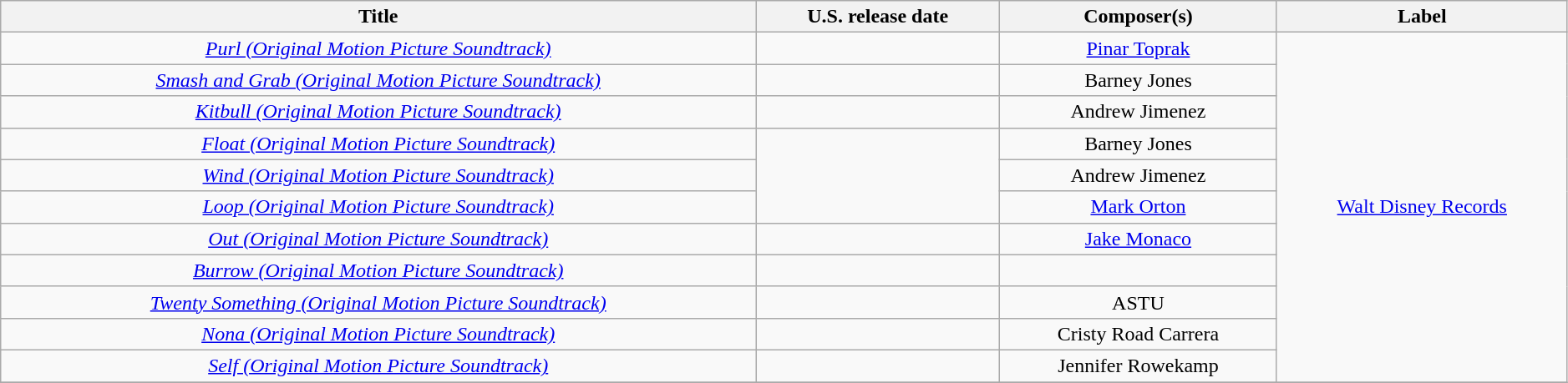<table class="wikitable plainrowheaders" style="text-align:center" width=99%>
<tr>
<th scope="col">Title</th>
<th scope="col">U.S. release date</th>
<th scope="col">Composer(s)</th>
<th scope="col">Label</th>
</tr>
<tr>
<td><em><a href='#'>Purl (Original Motion Picture Soundtrack)</a></em></td>
<td></td>
<td><a href='#'>Pinar Toprak</a></td>
<td rowspan="11"><a href='#'>Walt Disney Records</a></td>
</tr>
<tr>
<td><em><a href='#'>Smash and Grab (Original Motion Picture Soundtrack)</a></em></td>
<td></td>
<td>Barney Jones</td>
</tr>
<tr>
<td><em><a href='#'>Kitbull (Original Motion Picture Soundtrack)</a></em></td>
<td></td>
<td>Andrew Jimenez</td>
</tr>
<tr>
<td><em><a href='#'>Float (Original Motion Picture Soundtrack)</a></em></td>
<td rowspan="3"></td>
<td>Barney Jones</td>
</tr>
<tr>
<td><em><a href='#'>Wind (Original Motion Picture Soundtrack)</a></em></td>
<td>Andrew Jimenez</td>
</tr>
<tr>
<td><em><a href='#'>Loop (Original Motion Picture Soundtrack)</a></em></td>
<td><a href='#'>Mark Orton</a></td>
</tr>
<tr>
<td><em><a href='#'>Out (Original Motion Picture Soundtrack)</a></em></td>
<td></td>
<td><a href='#'>Jake Monaco</a></td>
</tr>
<tr>
<td><em><a href='#'>Burrow (Original Motion Picture Soundtrack)</a></em></td>
<td></td>
<td></td>
</tr>
<tr>
<td><em><a href='#'>Twenty Something (Original Motion Picture Soundtrack)</a></em></td>
<td></td>
<td>ASTU</td>
</tr>
<tr>
<td><em><a href='#'>Nona (Original Motion Picture Soundtrack)</a></em></td>
<td></td>
<td>Cristy Road Carrera</td>
</tr>
<tr>
<td><em><a href='#'>Self (Original Motion Picture Soundtrack)</a></em></td>
<td></td>
<td>Jennifer Rowekamp</td>
</tr>
<tr>
</tr>
</table>
